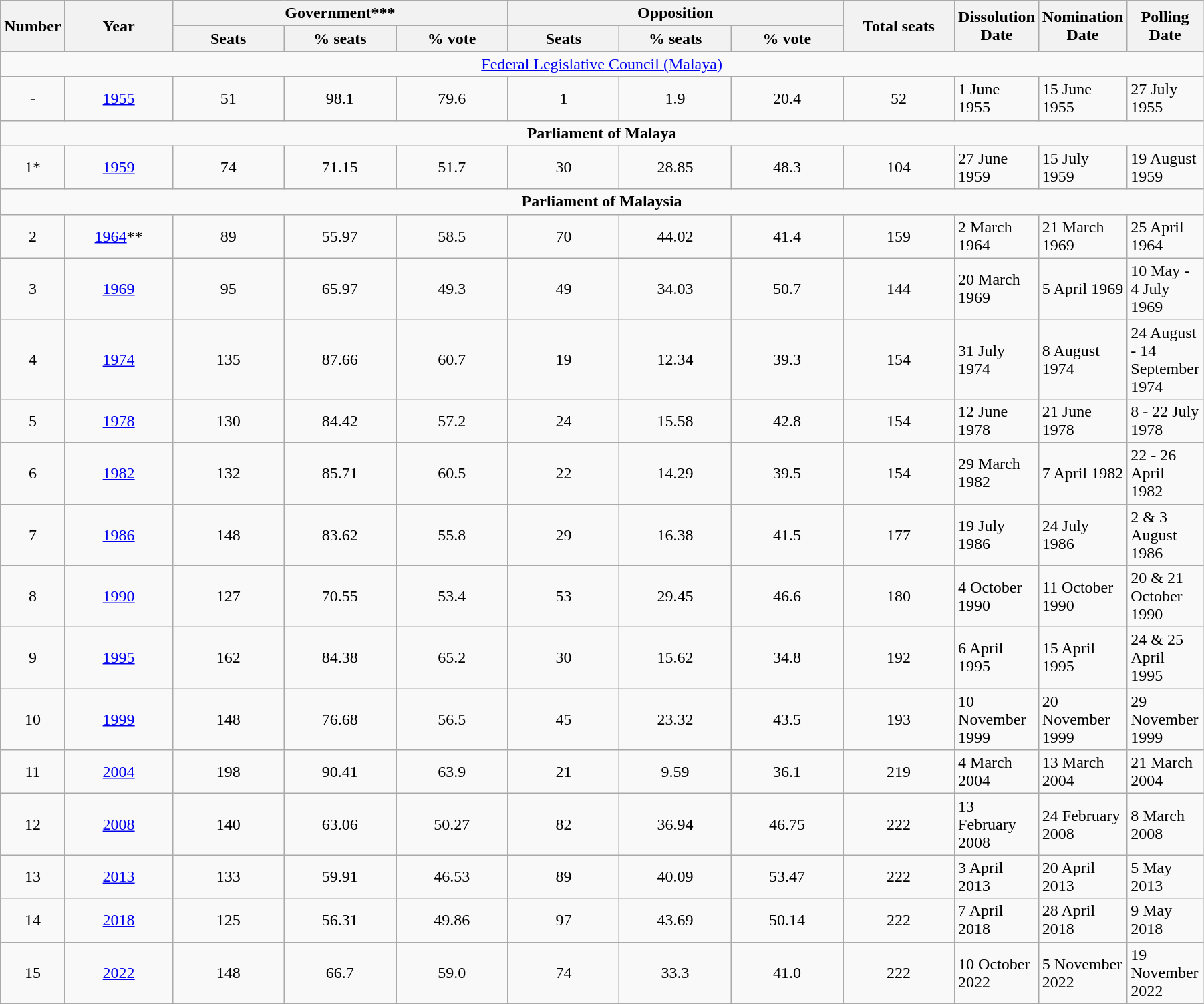<table class="wikitable sortable tpl-blanktable" align=center width=95%>
<tr>
<th width=5% rowspan=2>Number</th>
<th width=11% rowspan=2>Year</th>
<th colspan=3>Government***</th>
<th colspan=3>Opposition</th>
<th width=12% rowspan=2>Total seats</th>
<th rowspan="2">Dissolution  Date</th>
<th rowspan="2">Nomination<br>Date</th>
<th rowspan="2">Polling Date</th>
</tr>
<tr>
<th width=12%>Seats</th>
<th width=12%>% seats</th>
<th width=12%>% vote</th>
<th width=12%>Seats</th>
<th width=12%>% seats</th>
<th width=12%>% vote</th>
</tr>
<tr>
<td align="center" colspan="12"><a href='#'>Federal Legislative Council (Malaya)</a></td>
</tr>
<tr>
<td align="center">-</td>
<td align="center"><a href='#'>1955</a></td>
<td align="center">51</td>
<td align="center">98.1</td>
<td align="center">79.6</td>
<td align="center">1</td>
<td align="center">1.9</td>
<td align="center">20.4</td>
<td align="center">52</td>
<td>1 June 1955</td>
<td>15 June 1955</td>
<td>27 July 1955</td>
</tr>
<tr>
<td align="center" colspan="12"><strong>Parliament of Malaya</strong></td>
</tr>
<tr>
<td align="center">1*</td>
<td align="center"><a href='#'>1959</a></td>
<td align="center">74</td>
<td align="center">71.15</td>
<td align="center">51.7</td>
<td align="center">30</td>
<td align="center">28.85</td>
<td align="center">48.3</td>
<td align="center">104</td>
<td>27 June 1959</td>
<td>15 July 1959</td>
<td>19 August 1959</td>
</tr>
<tr>
<td align="center" colspan="12"><strong>Parliament of Malaysia</strong></td>
</tr>
<tr>
<td align="center">2</td>
<td align="center"><a href='#'>1964</a>**</td>
<td align="center">89</td>
<td align="center">55.97</td>
<td align="center">58.5</td>
<td align="center">70</td>
<td align="center">44.02</td>
<td align="center">41.4</td>
<td align="center">159</td>
<td>2 March 1964</td>
<td>21 March 1969</td>
<td>25 April 1964</td>
</tr>
<tr>
<td align="center">3</td>
<td align="center"><a href='#'>1969</a></td>
<td align="center">95</td>
<td align="center">65.97</td>
<td align="center">49.3</td>
<td align="center">49</td>
<td align="center">34.03</td>
<td align="center">50.7</td>
<td align="center">144</td>
<td>20 March 1969</td>
<td>5 April 1969</td>
<td>10 May - 4 July 1969</td>
</tr>
<tr>
<td align="center">4</td>
<td align="center"><a href='#'>1974</a></td>
<td align="center">135</td>
<td align="center">87.66</td>
<td align="center">60.7</td>
<td align="center">19</td>
<td align="center">12.34</td>
<td align="center">39.3</td>
<td align="center">154</td>
<td>31 July 1974</td>
<td>8 August 1974</td>
<td>24 August - 14 September 1974</td>
</tr>
<tr>
<td align="center">5</td>
<td align="center"><a href='#'>1978</a></td>
<td align="center">130</td>
<td align="center">84.42</td>
<td align="center">57.2</td>
<td align="center">24</td>
<td align="center">15.58</td>
<td align="center">42.8</td>
<td align="center">154</td>
<td>12 June 1978</td>
<td>21 June 1978</td>
<td>8 - 22 July 1978</td>
</tr>
<tr>
<td align="center">6</td>
<td align="center"><a href='#'>1982</a></td>
<td align="center">132</td>
<td align="center">85.71</td>
<td align="center">60.5</td>
<td align="center">22</td>
<td align="center">14.29</td>
<td align="center">39.5</td>
<td align="center">154</td>
<td>29 March 1982</td>
<td>7 April 1982</td>
<td>22 - 26 April 1982</td>
</tr>
<tr>
<td align=center>7</td>
<td align=center><a href='#'>1986</a></td>
<td align=center>148</td>
<td align=center>83.62</td>
<td align=center>55.8</td>
<td align=center>29</td>
<td align=center>16.38</td>
<td align=center>41.5</td>
<td align=center>177</td>
<td>19 July 1986</td>
<td>24 July 1986</td>
<td>2 & 3 August 1986</td>
</tr>
<tr>
<td align=center>8</td>
<td align=center><a href='#'>1990</a></td>
<td align=center>127</td>
<td align=center>70.55</td>
<td align=center>53.4</td>
<td align=center>53</td>
<td align=center>29.45</td>
<td align=center>46.6</td>
<td align=center>180</td>
<td>4 October 1990</td>
<td>11 October 1990</td>
<td>20 & 21 October 1990</td>
</tr>
<tr>
<td align="center">9</td>
<td align="center"><a href='#'>1995</a></td>
<td align="center">162</td>
<td align="center">84.38</td>
<td align="center">65.2</td>
<td align="center">30</td>
<td align="center">15.62</td>
<td align="center">34.8</td>
<td align="center">192</td>
<td>6 April 1995</td>
<td>15 April 1995</td>
<td>24 & 25 April 1995</td>
</tr>
<tr>
<td align="center">10</td>
<td align="center"><a href='#'>1999</a></td>
<td align="center">148</td>
<td align="center">76.68</td>
<td align="center">56.5</td>
<td align="center">45</td>
<td align="center">23.32</td>
<td align="center">43.5</td>
<td align="center">193</td>
<td>10 November 1999</td>
<td>20 November 1999</td>
<td>29 November 1999</td>
</tr>
<tr>
<td align="center">11</td>
<td align="center"><a href='#'>2004</a></td>
<td align="center">198</td>
<td align="center">90.41</td>
<td align="center">63.9</td>
<td align="center">21</td>
<td align="center">9.59</td>
<td align="center">36.1</td>
<td align="center">219</td>
<td>4 March 2004</td>
<td>13 March 2004</td>
<td>21 March 2004</td>
</tr>
<tr>
<td align="center">12</td>
<td align="center"><a href='#'>2008</a></td>
<td align="center">140</td>
<td align="center">63.06</td>
<td align="center">50.27</td>
<td align="center">82</td>
<td align="center">36.94</td>
<td align="center">46.75</td>
<td align="center">222</td>
<td>13 February 2008</td>
<td>24 February 2008</td>
<td>8 March 2008</td>
</tr>
<tr>
<td align="center">13</td>
<td align="center"><a href='#'>2013</a></td>
<td align="center">133</td>
<td align="center">59.91</td>
<td align="center">46.53</td>
<td align="center">89</td>
<td align="center">40.09</td>
<td align="center">53.47</td>
<td align="center">222</td>
<td>3 April 2013</td>
<td>20 April 2013</td>
<td>5 May 2013</td>
</tr>
<tr>
<td align="center">14</td>
<td align="center"><a href='#'>2018</a></td>
<td align="center">125</td>
<td align="center">56.31</td>
<td align="center">49.86</td>
<td align="center">97</td>
<td align="center">43.69</td>
<td align="center">50.14</td>
<td align="center">222</td>
<td>7 April 2018</td>
<td>28 April 2018</td>
<td>9 May 2018</td>
</tr>
<tr>
<td align="center">15</td>
<td align="center"><a href='#'>2022</a></td>
<td align="center">148</td>
<td align="center">66.7</td>
<td align="center">59.0</td>
<td align="center">74</td>
<td align="center">33.3</td>
<td align="center">41.0</td>
<td align="center">222</td>
<td>10 October 2022</td>
<td>5 November 2022</td>
<td>19 November 2022</td>
</tr>
<tr>
</tr>
</table>
